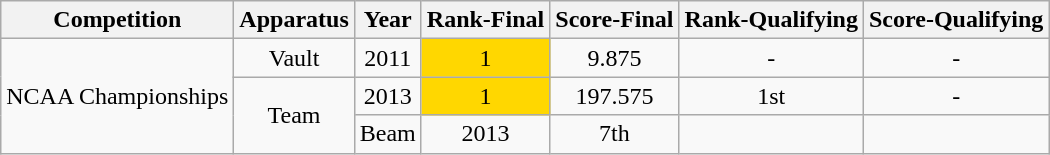<table class="wikitable" style="text-align:center">
<tr>
<th>Competition</th>
<th>Apparatus</th>
<th>Year</th>
<th>Rank-Final</th>
<th>Score-Final</th>
<th>Rank-Qualifying</th>
<th>Score-Qualifying</th>
</tr>
<tr>
<td rowspan="5">NCAA Championships</td>
<td>Vault</td>
<td>2011</td>
<td style="background:gold;">1</td>
<td>9.875</td>
<td>-</td>
<td>-</td>
</tr>
<tr>
<td rowspan="15">Team</td>
<td>2013</td>
<td style="background:gold;">1</td>
<td>197.575</td>
<td>1st</td>
<td>-</td>
</tr>
<tr>
<td rowspan="15">Beam</td>
<td>2013</td>
<td>7th</td>
<td></td>
</tr>
</table>
